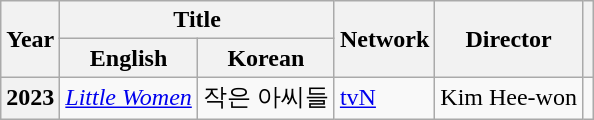<table class="wikitable plainrowheaders">
<tr>
<th rowspan="2">Year</th>
<th colspan="2">Title</th>
<th rowspan="2">Network</th>
<th rowspan="2">Director</th>
<th rowspan="2" class="unsortable"></th>
</tr>
<tr>
<th>English</th>
<th>Korean</th>
</tr>
<tr>
<th scope="row">2023</th>
<td><a href='#'><em>Little Women</em></a></td>
<td>작은 아씨들</td>
<td><a href='#'>tvN</a></td>
<td>Kim Hee-won</td>
<td></td>
</tr>
</table>
